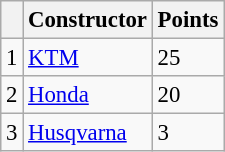<table class="wikitable" style="font-size: 95%;">
<tr>
<th></th>
<th>Constructor</th>
<th>Points</th>
</tr>
<tr>
<td align=center>1</td>
<td> <a href='#'>KTM</a></td>
<td align=left>25</td>
</tr>
<tr>
<td align=center>2</td>
<td> <a href='#'>Honda</a></td>
<td align=left>20</td>
</tr>
<tr>
<td align=center>3</td>
<td> <a href='#'>Husqvarna</a></td>
<td align=left>3</td>
</tr>
</table>
